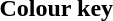<table class="toccolours">
<tr>
<th>Colour key</th>
</tr>
<tr>
<td></td>
</tr>
</table>
